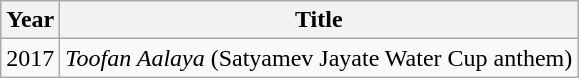<table class="wikitable">
<tr>
<th>Year</th>
<th>Title</th>
</tr>
<tr>
<td>2017</td>
<td><em>Toofan Aalaya</em> (Satyamev Jayate Water Cup anthem)</td>
</tr>
</table>
